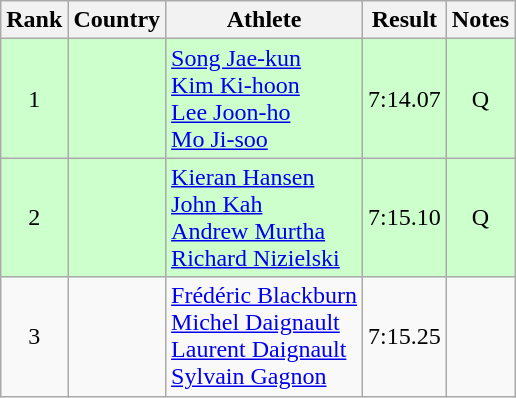<table class="wikitable" style="text-align:center">
<tr>
<th>Rank</th>
<th>Country</th>
<th>Athlete</th>
<th>Result</th>
<th>Notes</th>
</tr>
<tr bgcolor=ccffcc>
<td>1</td>
<td align=left></td>
<td align=left><a href='#'>Song Jae-kun</a> <br> <a href='#'>Kim Ki-hoon</a> <br> <a href='#'>Lee Joon-ho</a> <br> <a href='#'>Mo Ji-soo</a></td>
<td>7:14.07</td>
<td>Q </td>
</tr>
<tr bgcolor=ccffcc>
<td>2</td>
<td align=left></td>
<td align=left><a href='#'>Kieran Hansen</a> <br> <a href='#'>John Kah</a> <br> <a href='#'>Andrew Murtha</a> <br> <a href='#'>Richard Nizielski</a></td>
<td>7:15.10</td>
<td>Q</td>
</tr>
<tr>
<td>3</td>
<td align=left></td>
<td align=left><a href='#'>Frédéric Blackburn</a> <br> <a href='#'>Michel Daignault</a> <br> <a href='#'>Laurent Daignault</a> <br> <a href='#'>Sylvain Gagnon</a></td>
<td>7:15.25</td>
<td></td>
</tr>
</table>
